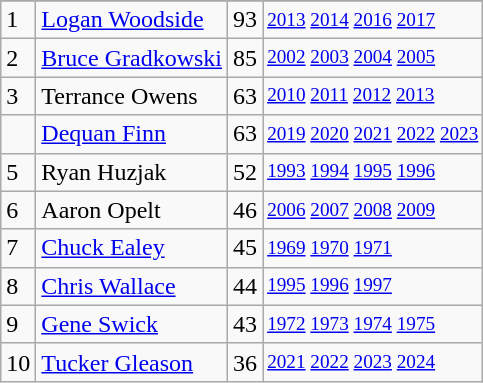<table class="wikitable">
<tr>
</tr>
<tr>
<td>1</td>
<td><a href='#'>Logan Woodside</a></td>
<td>93</td>
<td style="font-size:80%;"><a href='#'>2013</a> <a href='#'>2014</a> <a href='#'>2016</a> <a href='#'>2017</a></td>
</tr>
<tr>
<td>2</td>
<td><a href='#'>Bruce Gradkowski</a></td>
<td>85</td>
<td style="font-size:80%;"><a href='#'>2002</a> <a href='#'>2003</a> <a href='#'>2004</a> <a href='#'>2005</a></td>
</tr>
<tr>
<td>3</td>
<td>Terrance Owens</td>
<td>63</td>
<td style="font-size:80%;"><a href='#'>2010</a> <a href='#'>2011</a> <a href='#'>2012</a> <a href='#'>2013</a></td>
</tr>
<tr>
<td></td>
<td><a href='#'>Dequan Finn</a></td>
<td>63</td>
<td style="font-size:80%;"><a href='#'>2019</a> <a href='#'>2020</a> <a href='#'>2021</a> <a href='#'>2022</a> <a href='#'>2023</a></td>
</tr>
<tr>
<td>5</td>
<td>Ryan Huzjak</td>
<td>52</td>
<td style="font-size:80%;"><a href='#'>1993</a> <a href='#'>1994</a> <a href='#'>1995</a> <a href='#'>1996</a></td>
</tr>
<tr>
<td>6</td>
<td>Aaron Opelt</td>
<td>46</td>
<td style="font-size:80%;"><a href='#'>2006</a> <a href='#'>2007</a> <a href='#'>2008</a> <a href='#'>2009</a></td>
</tr>
<tr>
<td>7</td>
<td><a href='#'>Chuck Ealey</a></td>
<td>45</td>
<td style="font-size:80%;"><a href='#'>1969</a> <a href='#'>1970</a> <a href='#'>1971</a></td>
</tr>
<tr>
<td>8</td>
<td><a href='#'>Chris Wallace</a></td>
<td>44</td>
<td style="font-size:80%;"><a href='#'>1995</a> <a href='#'>1996</a> <a href='#'>1997</a></td>
</tr>
<tr>
<td>9</td>
<td><a href='#'>Gene Swick</a></td>
<td>43</td>
<td style="font-size:80%;"><a href='#'>1972</a> <a href='#'>1973</a> <a href='#'>1974</a> <a href='#'>1975</a></td>
</tr>
<tr>
<td>10</td>
<td><a href='#'>Tucker Gleason</a></td>
<td>36</td>
<td style="font-size:80%;"><a href='#'>2021</a> <a href='#'>2022</a> <a href='#'>2023</a> <a href='#'>2024</a></td>
</tr>
</table>
